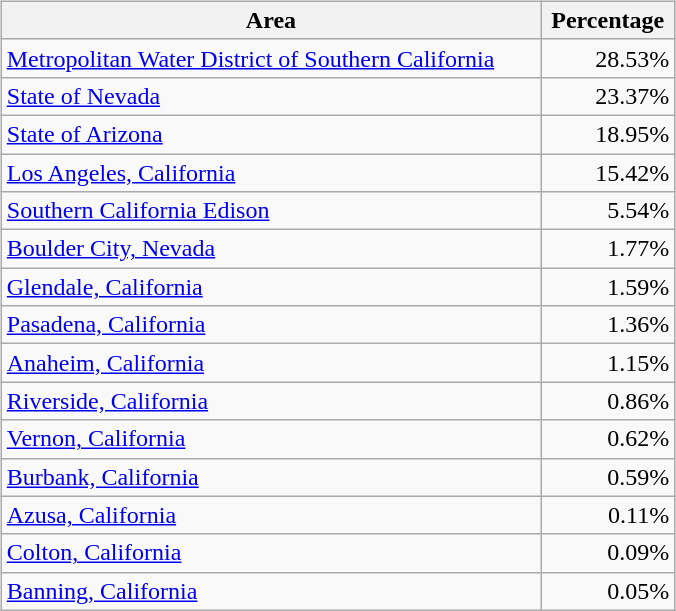<table>
<tr>
<td valign="top"><br><table class="wikitable" valign="left" width="450">
<tr>
<th>Area</th>
<th>Percentage</th>
</tr>
<tr>
<td><a href='#'>Metropolitan Water District of Southern California</a></td>
<td align="right">28.53%</td>
</tr>
<tr>
<td><a href='#'>State of Nevada</a></td>
<td align="right">23.37%</td>
</tr>
<tr>
<td><a href='#'>State of Arizona</a></td>
<td align="right">18.95%</td>
</tr>
<tr>
<td><a href='#'>Los Angeles, California</a></td>
<td align="right">15.42%</td>
</tr>
<tr>
<td><a href='#'>Southern California Edison</a></td>
<td align="right">5.54%</td>
</tr>
<tr>
<td><a href='#'>Boulder City, Nevada</a></td>
<td align="right">1.77%</td>
</tr>
<tr>
<td><a href='#'>Glendale, California</a></td>
<td align="right">1.59%</td>
</tr>
<tr>
<td><a href='#'>Pasadena, California</a></td>
<td align="right">1.36%</td>
</tr>
<tr>
<td><a href='#'>Anaheim, California</a></td>
<td align="right">1.15%</td>
</tr>
<tr>
<td><a href='#'>Riverside, California</a></td>
<td align="right">0.86%</td>
</tr>
<tr>
<td><a href='#'>Vernon, California</a></td>
<td align="right">0.62%</td>
</tr>
<tr>
<td><a href='#'>Burbank, California</a></td>
<td align="right">0.59%</td>
</tr>
<tr>
<td><a href='#'>Azusa, California</a></td>
<td align="right">0.11%</td>
</tr>
<tr>
<td><a href='#'>Colton, California</a></td>
<td align="right">0.09%</td>
</tr>
<tr>
<td><a href='#'>Banning, California</a></td>
<td align="right">0.05%</td>
</tr>
</table>
</td>
<td valign="top"><br></td>
</tr>
</table>
